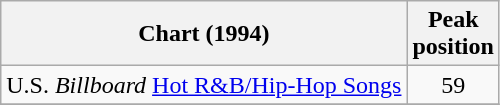<table class="wikitable">
<tr>
<th align="left">Chart (1994)</th>
<th align="center">Peak<br>position</th>
</tr>
<tr>
<td align="right">U.S. <em>Billboard</em> <a href='#'>Hot R&B/Hip-Hop Songs</a></td>
<td align="center">59</td>
</tr>
<tr>
</tr>
</table>
